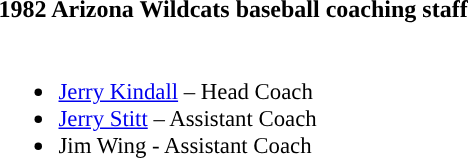<table class="toccolours">
<tr>
<th colspan="9">1982 Arizona Wildcats baseball coaching staff</th>
</tr>
<tr>
<td style="text-align: left; font-size: 95%;" valign="top"><br><ul><li><a href='#'>Jerry Kindall</a> – Head Coach</li><li><a href='#'>Jerry Stitt</a> – Assistant Coach</li><li>Jim Wing - Assistant Coach</li></ul></td>
</tr>
</table>
